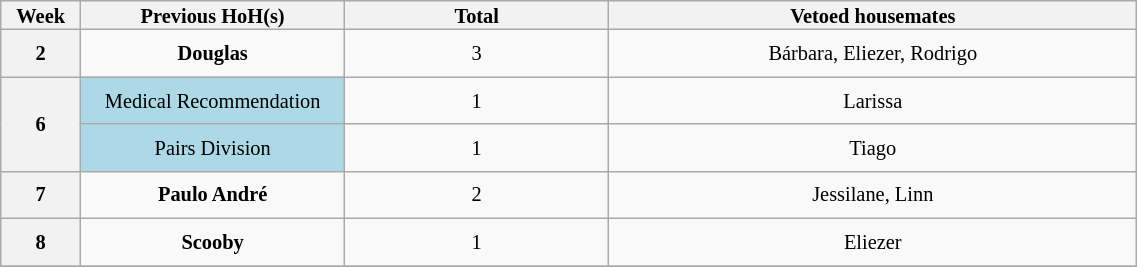<table class="wikitable" style="width:60%; text-align:center; font-size:85%; line-height:13px;">
<tr>
<th width="03.00%">Week</th>
<th width="14.25%">Previous HoH(s)</th>
<th width="14.25%">Total</th>
<th width="28.50%">Vetoed housemates</th>
</tr>
<tr>
<th style="height:25px">2</th>
<td><strong>Douglas</strong></td>
<td>3</td>
<td>Bárbara, Eliezer, Rodrigo</td>
</tr>
<tr>
<th rowspan=2 style="height:50px">6</th>
<td bgcolor=ADD8E6 style="height:25px">Medical Recommendation</td>
<td>1</td>
<td>Larissa</td>
</tr>
<tr>
<td bgcolor=ADD8E6 style="height:25px">Pairs Division</td>
<td>1</td>
<td>Tiago</td>
</tr>
<tr>
<th style="height:25px">7</th>
<td><strong>Paulo André</strong></td>
<td>2</td>
<td>Jessilane, Linn</td>
</tr>
<tr>
<th style="height:25px">8</th>
<td><strong>Scooby</strong></td>
<td>1</td>
<td>Eliezer</td>
</tr>
<tr>
</tr>
</table>
